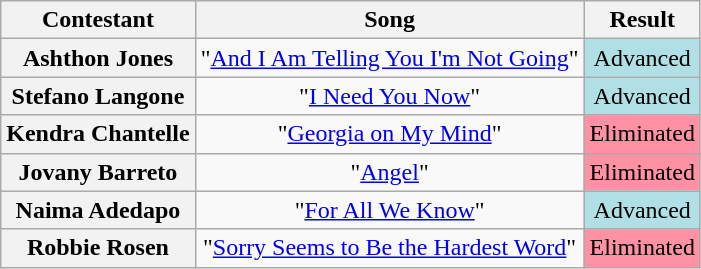<table class="wikitable" style="text-align:center">
<tr>
<th scope="col">Contestant</th>
<th scope="col">Song</th>
<th scope="col">Result</th>
</tr>
<tr>
<th scope="row">Ashthon Jones</th>
<td>"<a href='#'>And I Am Telling You I'm Not Going</a>"</td>
<td style="background:#B0E0E6;">Advanced</td>
</tr>
<tr>
<th scope="row">Stefano Langone</th>
<td>"<a href='#'>I Need You Now</a>"</td>
<td style="background:#B0E0E6;">Advanced</td>
</tr>
<tr>
<th scope="row">Kendra Chantelle</th>
<td>"<a href='#'>Georgia on My Mind</a>"</td>
<td style="background:#FF91A4;">Eliminated</td>
</tr>
<tr>
<th scope="row">Jovany Barreto</th>
<td>"<a href='#'>Angel</a>"</td>
<td style="background:#FF91A4;">Eliminated</td>
</tr>
<tr>
<th scope="row">Naima Adedapo</th>
<td>"<a href='#'>For All We Know</a>"</td>
<td style="background:#B0E0E6;">Advanced</td>
</tr>
<tr>
<th scope="row">Robbie Rosen</th>
<td>"<a href='#'>Sorry Seems to Be the Hardest Word</a>"</td>
<td style="background:#FF91A4;">Eliminated</td>
</tr>
</table>
